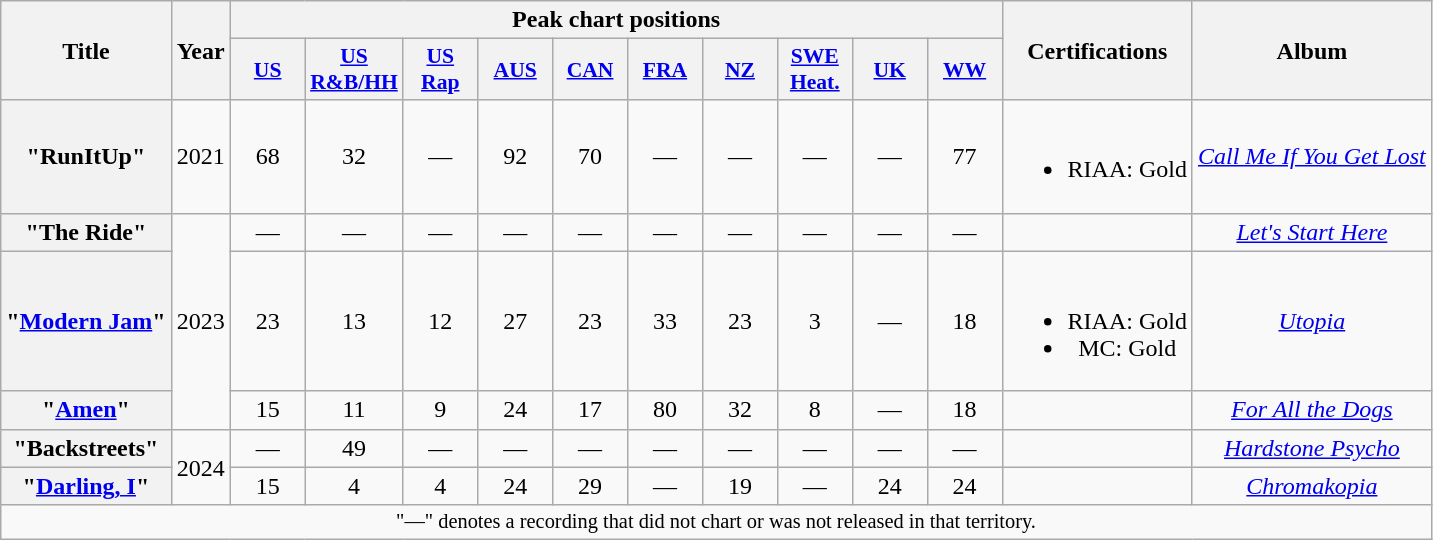<table class="wikitable plainrowheaders" style="text-align:center;">
<tr>
<th rowspan="2">Title</th>
<th rowspan="2">Year</th>
<th colspan="10">Peak chart positions</th>
<th scope="col" rowspan="2">Certifications</th>
<th scope="col" rowspan="2">Album</th>
</tr>
<tr>
<th scope="col" style="width:3em;font-size:90%;"><a href='#'>US</a><br></th>
<th scope="col" style="width:3em;font-size:90%;"><a href='#'>US<br>R&B/HH</a><br></th>
<th scope="col" style="width:3em;font-size:90%;"><a href='#'>US<br>Rap</a><br></th>
<th scope="col" style="width:3em;font-size:90%;"><a href='#'>AUS</a><br></th>
<th scope="col" style="width:3em;font-size:90%;"><a href='#'>CAN</a><br></th>
<th scope="col" style="width:3em;font-size:90%;"><a href='#'>FRA</a><br></th>
<th scope="col" style="width:3em;font-size:90%;"><a href='#'>NZ</a><br></th>
<th scope="col" style="width:3em;font-size:90%;"><a href='#'>SWE<br>Heat.</a><br></th>
<th scope="col" style="width:3em;font-size:90%;"><a href='#'>UK</a><br></th>
<th scope="col" style="width:3em;font-size:90%;"><a href='#'>WW</a><br></th>
</tr>
<tr>
<th scope="row">"RunItUp"<br></th>
<td>2021</td>
<td>68</td>
<td>32</td>
<td>—</td>
<td>92</td>
<td>70</td>
<td>—</td>
<td>—</td>
<td>—</td>
<td>—</td>
<td>77</td>
<td><br><ul><li>RIAA: Gold</li></ul></td>
<td><em><a href='#'>Call Me If You Get Lost</a></em></td>
</tr>
<tr>
<th scope="row">"The Ride"<br></th>
<td rowspan="3">2023</td>
<td>—</td>
<td>—</td>
<td>—</td>
<td>—</td>
<td>—</td>
<td>—</td>
<td>—</td>
<td>—</td>
<td>—</td>
<td>—</td>
<td></td>
<td><em><a href='#'>Let's Start Here</a></em></td>
</tr>
<tr>
<th scope="row">"<a href='#'>Modern Jam</a>"<br></th>
<td>23</td>
<td>13</td>
<td>12</td>
<td>27</td>
<td>23</td>
<td>33</td>
<td>23</td>
<td>3</td>
<td>—</td>
<td>18</td>
<td><br><ul><li>RIAA: Gold</li><li>MC: Gold</li></ul></td>
<td><em><a href='#'>Utopia</a></em></td>
</tr>
<tr>
<th scope="row">"<a href='#'>Amen</a>"<br></th>
<td>15</td>
<td>11</td>
<td>9</td>
<td>24</td>
<td>17</td>
<td>80</td>
<td>32</td>
<td>8</td>
<td>—</td>
<td>18</td>
<td></td>
<td><em><a href='#'>For All the Dogs</a></em></td>
</tr>
<tr>
<th scope="row">"Backstreets"<br></th>
<td rowspan="2">2024</td>
<td>—</td>
<td>49</td>
<td>—</td>
<td>—</td>
<td>—</td>
<td>—</td>
<td>—</td>
<td>—</td>
<td>—</td>
<td>—</td>
<td></td>
<td><em><a href='#'>Hardstone Psycho</a></em></td>
</tr>
<tr>
<th scope="row">"<a href='#'>Darling, I</a>"<br></th>
<td>15</td>
<td>4</td>
<td>4</td>
<td>24</td>
<td>29</td>
<td>—</td>
<td>19</td>
<td>—</td>
<td>24</td>
<td>24</td>
<td></td>
<td><em><a href='#'>Chromakopia</a></em></td>
</tr>
<tr>
<td colspan="14" style="font-size:85%">"—" denotes a recording that did not chart or was not released in that territory.</td>
</tr>
</table>
